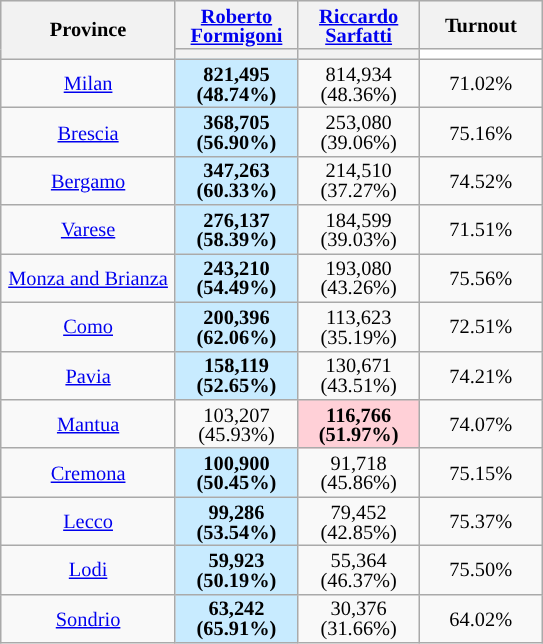<table class="wikitable" style="text-align:center;font-size:85%;line-height:13px">
<tr style="height:30px; background-color:#E9E9E9">
<th style="width:110px;" rowspan="2">Province</th>
<th style="width:75px;"><a href='#'>Roberto Formigoni</a></th>
<th style="width:75px;"><a href='#'>Riccardo Sarfatti</a></th>
<th style="width:75px;">Turnout</th>
</tr>
<tr>
<th style="background:"></th>
<th style="background:"></th>
<th style="background:white;"></th>
</tr>
<tr>
<td><a href='#'>Milan</a></td>
<td style="background:#C8EBFF"><strong>821,495 (48.74%)</strong></td>
<td>814,934 (48.36%)</td>
<td>71.02%</td>
</tr>
<tr>
<td><a href='#'>Brescia</a></td>
<td style="background:#C8EBFF"><strong>368,705 (56.90%)</strong></td>
<td>253,080 (39.06%)</td>
<td>75.16%</td>
</tr>
<tr>
<td><a href='#'>Bergamo</a></td>
<td style="background:#C8EBFF"><strong>347,263 (60.33%)</strong></td>
<td>214,510 (37.27%)</td>
<td>74.52%</td>
</tr>
<tr>
<td><a href='#'>Varese</a></td>
<td style="background:#C8EBFF"><strong>276,137 (58.39%)</strong></td>
<td>184,599 (39.03%)</td>
<td>71.51%</td>
</tr>
<tr>
<td><a href='#'>Monza and Brianza</a></td>
<td style="background:#C8EBFF"><strong>243,210 (54.49%)</strong></td>
<td>193,080 (43.26%)</td>
<td>75.56%</td>
</tr>
<tr>
<td><a href='#'>Como</a></td>
<td style="background:#C8EBFF"><strong>200,396 (62.06%)</strong></td>
<td>113,623 <br>(35.19%)</td>
<td>72.51%</td>
</tr>
<tr>
<td><a href='#'>Pavia</a></td>
<td style="background:#C8EBFF"><strong>158,119 (52.65%)</strong></td>
<td>130,671 <br>(43.51%)</td>
<td>74.21%</td>
</tr>
<tr>
<td><a href='#'>Mantua</a></td>
<td>103,207 (45.93%)</td>
<td style="background:#FFD0D7"><strong> 116,766<br>(51.97%)</strong></td>
<td>74.07%</td>
</tr>
<tr>
<td><a href='#'>Cremona</a></td>
<td style="background:#C8EBFF"><strong>100,900 <br>(50.45%)</strong></td>
<td>91,718 <br>(45.86%)</td>
<td>75.15%</td>
</tr>
<tr>
<td><a href='#'>Lecco</a></td>
<td style="background:#C8EBFF"><strong>99,286 <br>(53.54%)</strong></td>
<td>79,452 <br>(42.85%)</td>
<td>75.37%</td>
</tr>
<tr>
<td><a href='#'>Lodi</a></td>
<td style="background:#C8EBFF"><strong>59,923 <br>(50.19%)</strong></td>
<td>55,364 <br>(46.37%)</td>
<td>75.50%</td>
</tr>
<tr>
<td><a href='#'>Sondrio</a></td>
<td style="background:#C8EBFF"><strong>63,242 <br>(65.91%)</strong></td>
<td>30,376 <br>(31.66%)</td>
<td>64.02%</td>
</tr>
</table>
